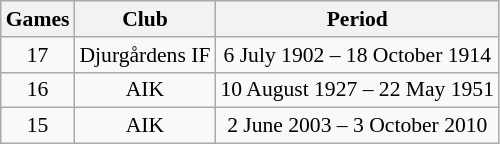<table class="wikitable" style="font-size:90%; text-align: center">
<tr>
<th>Games</th>
<th>Club</th>
<th>Period</th>
</tr>
<tr>
<td>17</td>
<td>Djurgårdens IF</td>
<td>6 July 1902 – 18 October 1914</td>
</tr>
<tr>
<td>16</td>
<td>AIK</td>
<td>10 August 1927 – 22 May 1951</td>
</tr>
<tr>
<td>15</td>
<td>AIK</td>
<td>2 June 2003 – 3 October 2010</td>
</tr>
</table>
